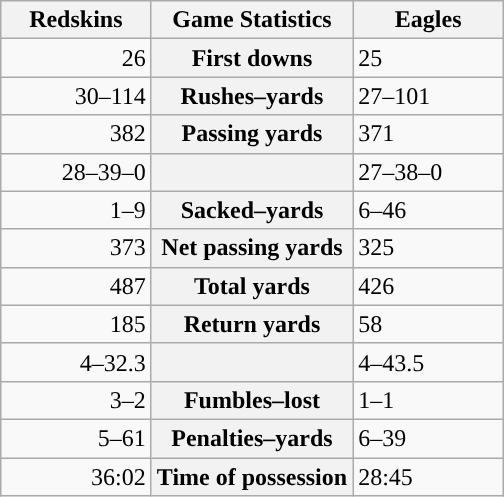<table class="wikitable" style="margin: 1em auto 1em auto">
<tr>
<th style="width:30%;">Redskins</th>
<th style="width:40%;">Game Statistics</th>
<th style="width:30%;">Eagles</th>
</tr>
<tr>
<td style="text-align:right;">26</td>
<th>First downs</th>
<td>25</td>
</tr>
<tr>
<td style="text-align:right;">30–114</td>
<th>Rushes–yards</th>
<td>27–101</td>
</tr>
<tr>
<td style="text-align:right;">382</td>
<th>Passing yards</th>
<td>371</td>
</tr>
<tr>
<td style="text-align:right;">28–39–0</td>
<th></th>
<td>27–38–0</td>
</tr>
<tr>
<td style="text-align:right;">1–9</td>
<th>Sacked–yards</th>
<td>6–46</td>
</tr>
<tr>
<td style="text-align:right;">373</td>
<th>Net passing yards</th>
<td>325</td>
</tr>
<tr>
<td style="text-align:right;">487</td>
<th>Total yards</th>
<td>426</td>
</tr>
<tr>
<td style="text-align:right;">185</td>
<th>Return yards</th>
<td>58</td>
</tr>
<tr>
<td style="text-align:right;">4–32.3</td>
<th></th>
<td>4–43.5</td>
</tr>
<tr>
<td style="text-align:right;">3–2</td>
<th>Fumbles–lost</th>
<td>1–1</td>
</tr>
<tr>
<td style="text-align:right;">5–61</td>
<th>Penalties–yards</th>
<td>6–39</td>
</tr>
<tr>
<td style="text-align:right;">36:02</td>
<th>Time of possession</th>
<td>28:45</td>
</tr>
</table>
